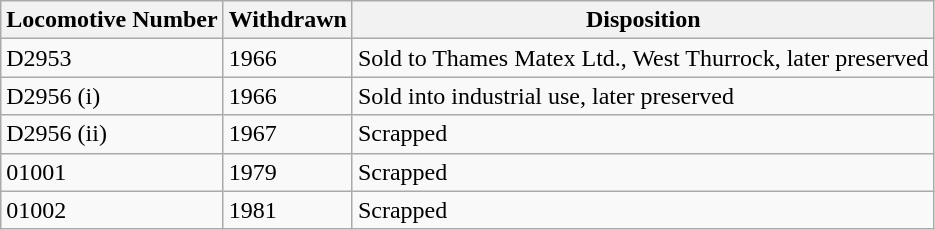<table class="wikitable">
<tr>
<th>Locomotive Number</th>
<th>Withdrawn</th>
<th>Disposition</th>
</tr>
<tr>
<td>D2953</td>
<td>1966</td>
<td>Sold to Thames Matex Ltd., West Thurrock, later preserved</td>
</tr>
<tr>
<td>D2956 (i)</td>
<td>1966</td>
<td>Sold into industrial use, later preserved</td>
</tr>
<tr>
<td>D2956 (ii)</td>
<td>1967</td>
<td>Scrapped</td>
</tr>
<tr>
<td>01001</td>
<td>1979</td>
<td>Scrapped</td>
</tr>
<tr>
<td>01002</td>
<td>1981</td>
<td>Scrapped</td>
</tr>
</table>
